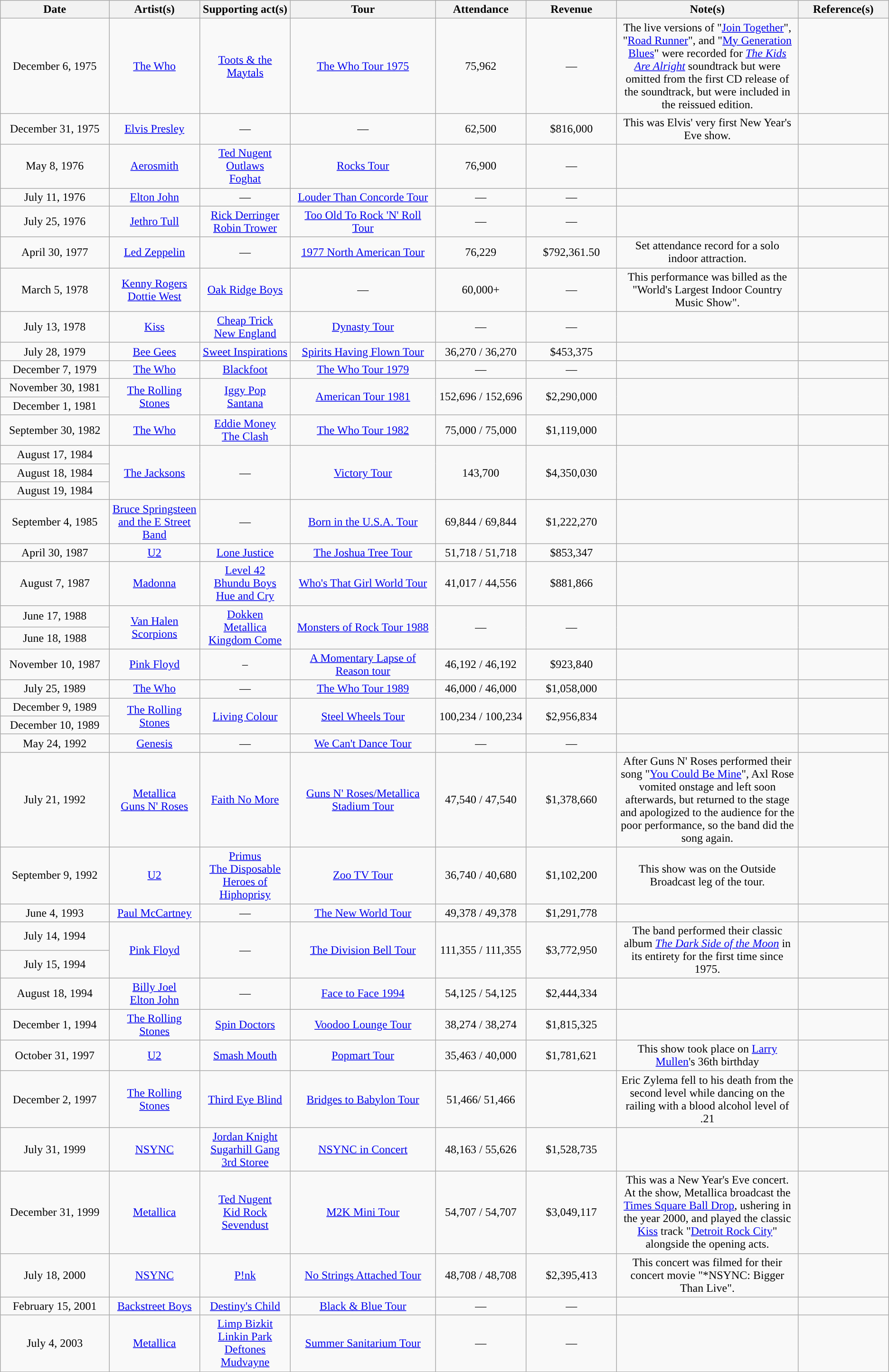<table class="wikitable" style="text-align:center;">
<tr>
<th width=12% style="text-align:center;">Date</th>
<th width=10% style="text-align:center;">Artist(s)</th>
<th width=10% style="text-align:center;">Supporting act(s)</th>
<th width=16% style="text-align:center;">Tour</th>
<th width=10% style="text-align:center;">Attendance</th>
<th width=10% style="text-align:center;">Revenue</th>
<th width=20% style="text-align:center;">Note(s)</th>
<th width=10% style="text-align:center;">Reference(s)</th>
</tr>
<tr>
<td>December 6, 1975</td>
<td><a href='#'>The Who</a></td>
<td><a href='#'>Toots & the Maytals</a></td>
<td><a href='#'>The Who Tour 1975</a></td>
<td>75,962</td>
<td>—</td>
<td>The live versions of "<a href='#'>Join Together</a>", "<a href='#'>Road Runner</a>", and "<a href='#'>My Generation Blues</a>" were recorded for <a href='#'><em>The Kids Are Alright</em></a> soundtrack but were omitted from the first CD release of the soundtrack, but were included in the reissued edition.</td>
<td></td>
</tr>
<tr>
<td>December 31, 1975</td>
<td><a href='#'>Elvis Presley</a></td>
<td>—</td>
<td>—</td>
<td>62,500</td>
<td>$816,000</td>
<td>This was Elvis' very first New Year's Eve show.</td>
<td></td>
</tr>
<tr>
<td>May 8, 1976</td>
<td><a href='#'>Aerosmith</a></td>
<td><a href='#'>Ted Nugent</a><br><a href='#'>Outlaws</a><br><a href='#'>Foghat</a></td>
<td><a href='#'>Rocks Tour</a></td>
<td>76,900</td>
<td>—</td>
<td></td>
<td></td>
</tr>
<tr>
<td>July 11, 1976</td>
<td><a href='#'>Elton John</a></td>
<td>—</td>
<td><a href='#'>Louder Than Concorde Tour</a></td>
<td>—</td>
<td>—</td>
<td></td>
<td></td>
</tr>
<tr>
<td>July 25, 1976</td>
<td><a href='#'>Jethro Tull</a></td>
<td><a href='#'>Rick Derringer</a><br><a href='#'>Robin Trower</a></td>
<td><a href='#'>Too Old To Rock 'N' Roll Tour</a></td>
<td>—</td>
<td>—</td>
<td></td>
<td></td>
</tr>
<tr>
<td>April 30, 1977</td>
<td><a href='#'>Led Zeppelin</a></td>
<td>—</td>
<td><a href='#'>1977 North American Tour</a></td>
<td>76,229</td>
<td>$792,361.50</td>
<td>Set attendance record for a solo indoor attraction.</td>
<td></td>
</tr>
<tr June 19, 1977 Peter Frampton, Steve Miller, J. Gils>
<td>March 5, 1978</td>
<td><a href='#'>Kenny Rogers</a><br><a href='#'>Dottie West</a></td>
<td><a href='#'>Oak Ridge Boys</a></td>
<td>—</td>
<td>60,000+</td>
<td>—</td>
<td>This performance was billed as the "World's Largest Indoor Country Music Show".</td>
<td></td>
</tr>
<tr 28,1978 Nugent, Pop,>
<td>July 13, 1978</td>
<td><a href='#'>Kiss</a></td>
<td><a href='#'>Cheap Trick</a><br><a href='#'>New England</a></td>
<td><a href='#'>Dynasty Tour</a></td>
<td>—</td>
<td>—</td>
<td></td>
<td></td>
</tr>
<tr>
<td>July 28, 1979</td>
<td><a href='#'>Bee Gees</a></td>
<td><a href='#'>Sweet Inspirations</a></td>
<td><a href='#'>Spirits Having Flown Tour</a></td>
<td>36,270 / 36,270</td>
<td>$453,375</td>
<td></td>
<td></td>
</tr>
<tr>
<td>December 7, 1979</td>
<td><a href='#'>The Who</a></td>
<td><a href='#'>Blackfoot</a></td>
<td><a href='#'>The Who Tour 1979</a></td>
<td>—</td>
<td>—</td>
<td></td>
<td></td>
</tr>
<tr>
<td>November 30, 1981</td>
<td rowspan=2><a href='#'>The Rolling Stones</a></td>
<td rowspan=2><a href='#'>Iggy Pop</a><br><a href='#'>Santana</a></td>
<td rowspan=2><a href='#'>American Tour 1981</a></td>
<td rowspan=2>152,696 / 152,696</td>
<td rowspan=2>$2,290,000</td>
<td rowspan=2></td>
<td rowspan=2></td>
</tr>
<tr>
<td>December 1, 1981</td>
</tr>
<tr>
<td>September 30, 1982</td>
<td><a href='#'>The Who</a></td>
<td><a href='#'>Eddie Money</a><br><a href='#'>The Clash</a></td>
<td><a href='#'>The Who Tour 1982</a></td>
<td>75,000 / 75,000</td>
<td>$1,119,000</td>
<td></td>
<td></td>
</tr>
<tr>
<td>August 17, 1984</td>
<td rowspan=3><a href='#'>The Jacksons</a></td>
<td rowspan=3>—</td>
<td rowspan=3><a href='#'>Victory Tour</a></td>
<td rowspan=3>143,700</td>
<td rowspan=3>$4,350,030</td>
<td rowspan=3></td>
<td rowspan=3></td>
</tr>
<tr>
<td>August 18, 1984</td>
</tr>
<tr>
<td>August 19, 1984</td>
</tr>
<tr>
<td>September 4, 1985</td>
<td><a href='#'>Bruce Springsteen and the E Street Band</a></td>
<td>—</td>
<td><a href='#'>Born in the U.S.A. Tour</a></td>
<td>69,844 / 69,844</td>
<td>$1,222,270</td>
<td></td>
<td></td>
</tr>
<tr>
<td>April 30, 1987</td>
<td><a href='#'>U2</a></td>
<td><a href='#'>Lone Justice</a></td>
<td><a href='#'>The Joshua Tree Tour</a></td>
<td>51,718 / 51,718</td>
<td>$853,347</td>
<td></td>
<td></td>
</tr>
<tr>
<td>August 7, 1987</td>
<td><a href='#'>Madonna</a></td>
<td><a href='#'>Level 42</a><br><a href='#'>Bhundu Boys</a><br><a href='#'>Hue and Cry</a></td>
<td><a href='#'>Who's That Girl World Tour</a></td>
<td>41,017 / 44,556</td>
<td>$881,866</td>
<td></td>
<td></td>
</tr>
<tr>
<td>June 17, 1988</td>
<td rowspan=2><a href='#'>Van Halen</a><br><a href='#'>Scorpions</a></td>
<td rowspan=2><a href='#'>Dokken</a><br><a href='#'>Metallica</a><br><a href='#'>Kingdom Come</a></td>
<td rowspan=2><a href='#'>Monsters of Rock Tour 1988</a></td>
<td rowspan=2>—</td>
<td rowspan=2>—</td>
<td rowspan=2></td>
<td rowspan=2></td>
</tr>
<tr>
<td>June 18, 1988</td>
</tr>
<tr>
<td>November 10, 1987</td>
<td><a href='#'>Pink Floyd</a></td>
<td>–</td>
<td><a href='#'>A Momentary Lapse of Reason tour</a></td>
<td>46,192 / 46,192</td>
<td>$923,840</td>
<td></td>
<td></td>
</tr>
<tr>
<td>July 25, 1989</td>
<td><a href='#'>The Who</a></td>
<td>—</td>
<td><a href='#'>The Who Tour 1989</a></td>
<td>46,000 / 46,000</td>
<td>$1,058,000</td>
<td></td>
<td></td>
</tr>
<tr>
<td>December 9, 1989</td>
<td rowspan=2><a href='#'>The Rolling Stones</a></td>
<td rowspan=2><a href='#'>Living Colour</a></td>
<td rowspan=2><a href='#'>Steel Wheels Tour</a></td>
<td rowspan=2>100,234 / 100,234</td>
<td rowspan=2>$2,956,834</td>
<td rowspan=2></td>
<td rowspan=2></td>
</tr>
<tr>
<td>December 10, 1989</td>
</tr>
<tr>
<td>May 24, 1992</td>
<td><a href='#'>Genesis</a></td>
<td>—</td>
<td><a href='#'>We Can't Dance Tour</a></td>
<td>—</td>
<td>—</td>
<td></td>
<td></td>
</tr>
<tr>
<td>July 21, 1992</td>
<td><a href='#'>Metallica</a><br><a href='#'>Guns N' Roses</a></td>
<td><a href='#'>Faith No More</a></td>
<td><a href='#'>Guns N' Roses/Metallica Stadium Tour</a></td>
<td>47,540 / 47,540</td>
<td>$1,378,660</td>
<td>After Guns N' Roses performed  their song "<a href='#'>You Could Be Mine</a>", Axl Rose vomited onstage and left soon afterwards, but returned to the stage and apologized to the audience for the poor performance, so the band did the song again.</td>
<td></td>
</tr>
<tr>
<td>September 9, 1992</td>
<td><a href='#'>U2</a></td>
<td><a href='#'>Primus</a><br> <a href='#'>The Disposable Heroes of Hiphoprisy</a></td>
<td><a href='#'>Zoo TV Tour</a></td>
<td>36,740 / 40,680</td>
<td>$1,102,200</td>
<td>This show was on the Outside Broadcast leg of the tour.</td>
<td></td>
</tr>
<tr>
<td>June 4, 1993</td>
<td><a href='#'>Paul McCartney</a></td>
<td>—</td>
<td><a href='#'>The New World Tour</a></td>
<td>49,378 / 49,378</td>
<td>$1,291,778</td>
<td></td>
<td></td>
</tr>
<tr>
<td>July 14, 1994</td>
<td rowspan=2><a href='#'>Pink Floyd</a></td>
<td rowspan=2>—</td>
<td rowspan=2><a href='#'>The Division Bell Tour</a></td>
<td rowspan=2>111,355 / 111,355</td>
<td rowspan=2>$3,772,950</td>
<td rowspan=2>The band performed their classic album <em><a href='#'>The Dark Side of the Moon</a></em> in its entirety for the first time since 1975.</td>
<td rowspan=2></td>
</tr>
<tr>
<td>July 15, 1994</td>
</tr>
<tr>
<td>August 18, 1994</td>
<td><a href='#'>Billy Joel</a><br><a href='#'>Elton John</a></td>
<td>—</td>
<td><a href='#'>Face to Face 1994</a></td>
<td>54,125 / 54,125</td>
<td>$2,444,334</td>
<td></td>
<td></td>
</tr>
<tr>
<td>December 1, 1994</td>
<td><a href='#'>The Rolling Stones</a></td>
<td><a href='#'>Spin Doctors</a></td>
<td><a href='#'>Voodoo Lounge Tour</a></td>
<td>38,274 / 38,274</td>
<td>$1,815,325</td>
<td></td>
<td></td>
</tr>
<tr>
<td>October 31, 1997</td>
<td><a href='#'>U2</a></td>
<td><a href='#'>Smash Mouth</a></td>
<td><a href='#'>Popmart Tour</a></td>
<td>35,463 / 40,000</td>
<td>$1,781,621</td>
<td>This show took place on <a href='#'>Larry Mullen</a>'s 36th birthday</td>
<td></td>
</tr>
<tr>
<td>December 2, 1997</td>
<td><a href='#'>The Rolling Stones</a></td>
<td><a href='#'>Third Eye Blind</a></td>
<td><a href='#'>Bridges to Babylon Tour</a></td>
<td>51,466/ 51,466</td>
<td></td>
<td>Eric Zylema fell to his death from the second level while dancing on the railing with a blood alcohol level of .21</td>
<td></td>
</tr>
<tr>
<td>July 31, 1999</td>
<td><a href='#'>NSYNC</a></td>
<td><a href='#'>Jordan Knight</a><br><a href='#'>Sugarhill Gang</a><br><a href='#'>3rd Storee</a></td>
<td><a href='#'>NSYNC in Concert</a></td>
<td>48,163 / 55,626</td>
<td>$1,528,735</td>
<td></td>
<td></td>
</tr>
<tr>
<td>December 31, 1999</td>
<td><a href='#'>Metallica</a></td>
<td><a href='#'>Ted Nugent</a><br><a href='#'>Kid Rock</a><br><a href='#'>Sevendust</a></td>
<td><a href='#'>M2K Mini Tour</a></td>
<td>54,707 / 54,707</td>
<td>$3,049,117</td>
<td>This was a New Year's Eve concert. At the show, Metallica broadcast the <a href='#'>Times Square Ball Drop</a>, ushering in the year 2000, and played the classic <a href='#'>Kiss</a> track "<a href='#'>Detroit Rock City</a>" alongside the opening acts.</td>
<td></td>
</tr>
<tr>
<td>July 18, 2000</td>
<td><a href='#'>NSYNC</a></td>
<td><a href='#'>P!nk</a></td>
<td><a href='#'>No Strings Attached Tour</a></td>
<td>48,708 / 48,708</td>
<td>$2,395,413</td>
<td>This concert was filmed for their concert movie "*NSYNC: Bigger Than Live".</td>
<td></td>
</tr>
<tr>
<td>February 15, 2001</td>
<td><a href='#'>Backstreet Boys</a></td>
<td><a href='#'>Destiny's Child</a></td>
<td><a href='#'>Black & Blue Tour</a></td>
<td>—</td>
<td>—</td>
<td></td>
<td></td>
</tr>
<tr>
<td>July 4, 2003</td>
<td><a href='#'>Metallica</a></td>
<td><a href='#'>Limp Bizkit</a><br><a href='#'>Linkin Park</a><br><a href='#'>Deftones</a><br><a href='#'>Mudvayne</a></td>
<td><a href='#'>Summer Sanitarium Tour</a></td>
<td>—</td>
<td>—</td>
<td></td>
<td></td>
</tr>
</table>
